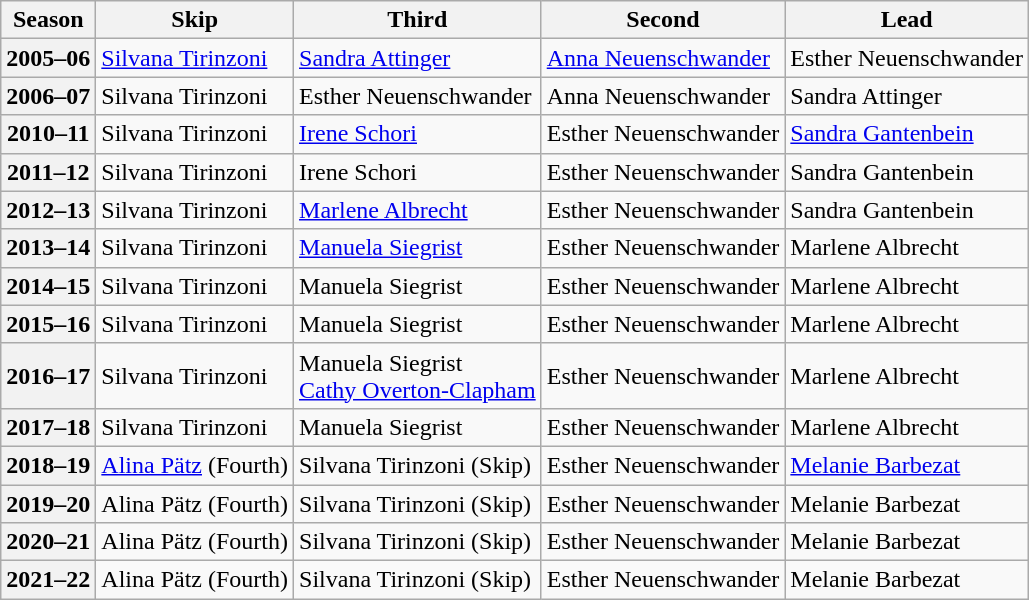<table class="wikitable">
<tr>
<th scope="col">Season</th>
<th scope="col">Skip</th>
<th scope="col">Third</th>
<th scope="col">Second</th>
<th scope="col">Lead</th>
</tr>
<tr>
<th scope="row">2005–06</th>
<td><a href='#'>Silvana Tirinzoni</a></td>
<td><a href='#'>Sandra Attinger</a></td>
<td><a href='#'>Anna Neuenschwander</a></td>
<td>Esther Neuenschwander</td>
</tr>
<tr>
<th scope="row">2006–07</th>
<td>Silvana Tirinzoni</td>
<td>Esther Neuenschwander</td>
<td>Anna Neuenschwander</td>
<td>Sandra Attinger</td>
</tr>
<tr>
<th scope="row">2010–11</th>
<td>Silvana Tirinzoni</td>
<td><a href='#'>Irene Schori</a></td>
<td>Esther Neuenschwander</td>
<td><a href='#'>Sandra Gantenbein</a></td>
</tr>
<tr>
<th scope="row">2011–12</th>
<td>Silvana Tirinzoni</td>
<td>Irene Schori</td>
<td>Esther Neuenschwander</td>
<td>Sandra Gantenbein</td>
</tr>
<tr>
<th scope="row">2012–13</th>
<td>Silvana Tirinzoni</td>
<td><a href='#'>Marlene Albrecht</a></td>
<td>Esther Neuenschwander</td>
<td>Sandra Gantenbein</td>
</tr>
<tr>
<th scope="row">2013–14</th>
<td>Silvana Tirinzoni</td>
<td><a href='#'>Manuela Siegrist</a></td>
<td>Esther Neuenschwander</td>
<td>Marlene Albrecht</td>
</tr>
<tr>
<th scope="row">2014–15</th>
<td>Silvana Tirinzoni</td>
<td>Manuela Siegrist</td>
<td>Esther Neuenschwander</td>
<td>Marlene Albrecht</td>
</tr>
<tr>
<th scope="row">2015–16</th>
<td>Silvana Tirinzoni</td>
<td>Manuela Siegrist</td>
<td>Esther Neuenschwander</td>
<td>Marlene Albrecht</td>
</tr>
<tr>
<th scope="row">2016–17</th>
<td>Silvana Tirinzoni</td>
<td>Manuela Siegrist <br> <a href='#'>Cathy Overton-Clapham</a></td>
<td>Esther Neuenschwander</td>
<td>Marlene Albrecht</td>
</tr>
<tr>
<th scope="row">2017–18</th>
<td>Silvana Tirinzoni</td>
<td>Manuela Siegrist</td>
<td>Esther Neuenschwander</td>
<td>Marlene Albrecht</td>
</tr>
<tr>
<th scope="row">2018–19</th>
<td><a href='#'>Alina Pätz</a> (Fourth)</td>
<td>Silvana Tirinzoni (Skip)</td>
<td>Esther Neuenschwander</td>
<td><a href='#'>Melanie Barbezat</a></td>
</tr>
<tr>
<th scope="row">2019–20</th>
<td>Alina Pätz (Fourth)</td>
<td>Silvana Tirinzoni (Skip)</td>
<td>Esther Neuenschwander</td>
<td>Melanie Barbezat</td>
</tr>
<tr>
<th scope="row">2020–21</th>
<td>Alina Pätz (Fourth)</td>
<td>Silvana Tirinzoni (Skip)</td>
<td>Esther Neuenschwander</td>
<td>Melanie Barbezat</td>
</tr>
<tr>
<th scope="row">2021–22</th>
<td>Alina Pätz (Fourth)</td>
<td>Silvana Tirinzoni (Skip)</td>
<td>Esther Neuenschwander</td>
<td>Melanie Barbezat</td>
</tr>
</table>
